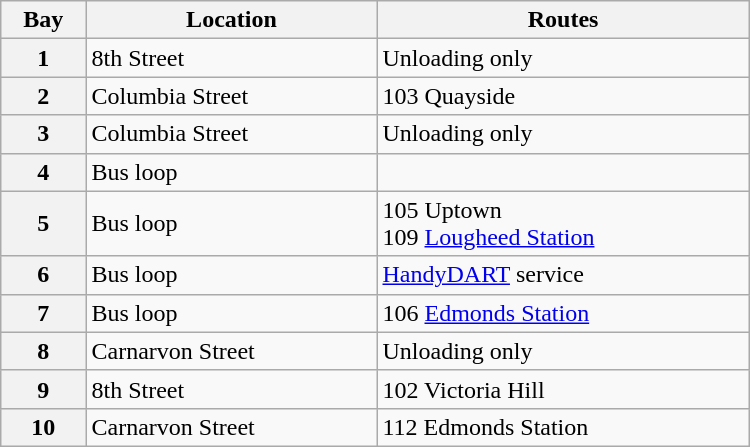<table class="wikitable" width="500">
<tr>
<th>Bay</th>
<th>Location</th>
<th>Routes</th>
</tr>
<tr>
<th>1</th>
<td>8th Street<br></td>
<td>Unloading only</td>
</tr>
<tr>
<th>2</th>
<td>Columbia Street<br></td>
<td>103 Quayside</td>
</tr>
<tr>
<th>3</th>
<td>Columbia Street<br></td>
<td>Unloading only</td>
</tr>
<tr>
<th>4</th>
<td>Bus loop</td>
<td></td>
</tr>
<tr>
<th>5</th>
<td>Bus loop</td>
<td>105 Uptown<br>109 <a href='#'>Lougheed Station</a></td>
</tr>
<tr>
<th>6</th>
<td>Bus loop</td>
<td><a href='#'>HandyDART</a> service</td>
</tr>
<tr>
<th>7</th>
<td>Bus loop</td>
<td>106 <a href='#'>Edmonds Station</a></td>
</tr>
<tr>
<th>8</th>
<td>Carnarvon Street<br></td>
<td>Unloading only</td>
</tr>
<tr>
<th>9</th>
<td>8th Street<br></td>
<td>102 Victoria Hill</td>
</tr>
<tr>
<th>10</th>
<td>Carnarvon Street<br></td>
<td>112 Edmonds Station</td>
</tr>
</table>
